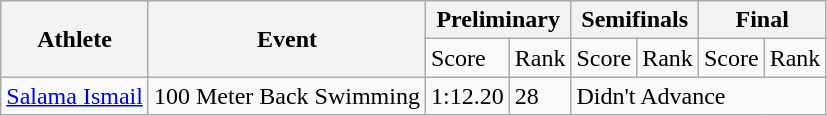<table class="wikitable">
<tr>
<th rowspan="2">Athlete</th>
<th rowspan="2">Event</th>
<th colspan="2">Preliminary</th>
<th colspan="2">Semifinals</th>
<th colspan="2">Final</th>
</tr>
<tr>
<td>Score</td>
<td>Rank</td>
<td>Score</td>
<td>Rank</td>
<td>Score</td>
<td>Rank</td>
</tr>
<tr>
<td><a href='#'>Salama Ismail</a></td>
<td>100 Meter Back Swimming</td>
<td>1:12.20</td>
<td>28</td>
<td colspan="4">Didn't Advance</td>
</tr>
</table>
